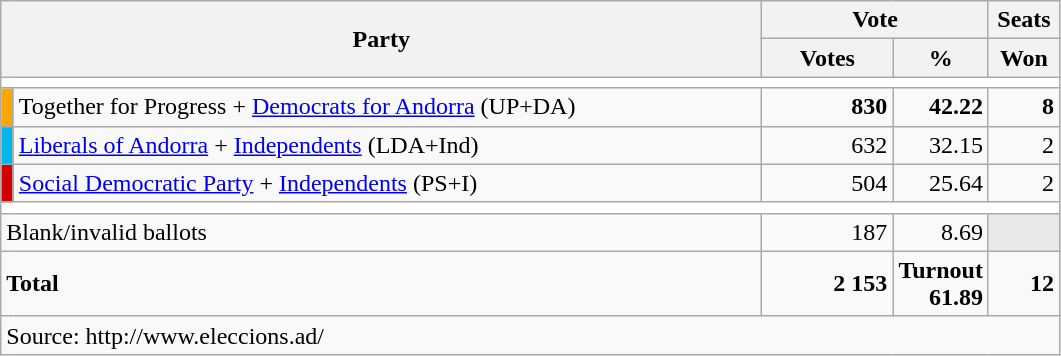<table class="wikitable alternance centre" style="text-align:right; font-size:100%; margin-bottom:0">
<tr>
<th align="left" rowspan="2" colspan="2" width="500">Party</th>
<th colspan="2">Vote</th>
<th>Seats</th>
</tr>
<tr>
<th width="80">Votes</th>
<th width="50">%</th>
<th width="40">Won</th>
</tr>
<tr bgcolor=white>
<td colspan=7></td>
</tr>
<tr>
<td width="1" bgcolor="orange"></td>
<td align="left">Together for Progress + <a href='#'>Democrats for Andorra</a> (UP+DA)</td>
<td><strong>830</strong></td>
<td><strong>42.22</strong></td>
<td><strong>8</strong></td>
</tr>
<tr>
<td width="1" style="color:inherit;background:#00B7EB"></td>
<td align="left"><a href='#'>Liberals of Andorra</a> + <a href='#'>Independents</a> (LDA+Ind)</td>
<td>632</td>
<td>32.15</td>
<td>2</td>
</tr>
<tr>
<td width="1" style="color:inherit;background:#D40000"></td>
<td align="left"><a href='#'>Social Democratic Party</a> + <a href='#'>Independents</a> (PS+I)</td>
<td>504</td>
<td>25.64</td>
<td>2</td>
</tr>
<tr bgcolor=white>
<td colspan=7></td>
</tr>
<tr>
<td colspan="2" align="left">Blank/invalid ballots</td>
<td>187</td>
<td>8.69</td>
<td style="color:inherit;background:#E9E9E9"></td>
</tr>
<tr style="font-weight:bold;">
<td align="left" colspan="2">Total</td>
<td>2 153</td>
<td>Turnout 61.89</td>
<td>12</td>
</tr>
<tr>
<td align="left" colspan="5">Source: http://www.eleccions.ad/</td>
</tr>
</table>
